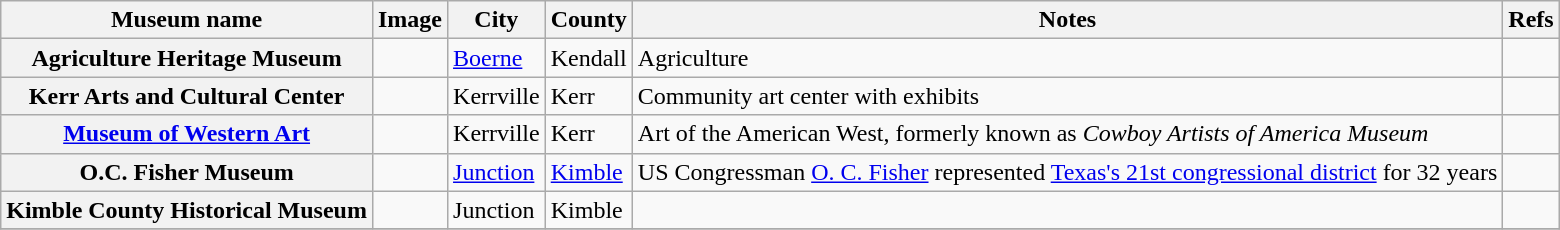<table class="wikitable sortable plainrowheaders">
<tr>
<th scope="col">Museum name</th>
<th scope="col"  class="unsortable">Image</th>
<th scope="col">City</th>
<th scope="col">County</th>
<th scope="col">Notes</th>
<th scope="col" class="unsortable">Refs</th>
</tr>
<tr>
<th scope="row">Agriculture Heritage Museum</th>
<td></td>
<td><a href='#'>Boerne</a></td>
<td>Kendall</td>
<td>Agriculture</td>
<td align="center"></td>
</tr>
<tr>
<th scope="row">Kerr Arts and Cultural Center</th>
<td></td>
<td>Kerrville</td>
<td>Kerr</td>
<td>Community art center with exhibits</td>
<td align="center"></td>
</tr>
<tr>
<th scope="row"><a href='#'>Museum of Western Art</a></th>
<td></td>
<td>Kerrville</td>
<td>Kerr</td>
<td>Art of the American West, formerly known as <em>Cowboy Artists of America Museum</em></td>
<td align="center"></td>
</tr>
<tr>
<th scope="row">O.C. Fisher Museum</th>
<td></td>
<td><a href='#'>Junction</a></td>
<td><a href='#'>Kimble</a></td>
<td>US Congressman <a href='#'>O. C. Fisher</a> represented <a href='#'>Texas's 21st congressional district</a> for 32 years</td>
<td align="center"></td>
</tr>
<tr>
<th scope="row">Kimble County Historical Museum</th>
<td></td>
<td>Junction</td>
<td>Kimble</td>
<td></td>
<td align="center"></td>
</tr>
<tr>
</tr>
</table>
